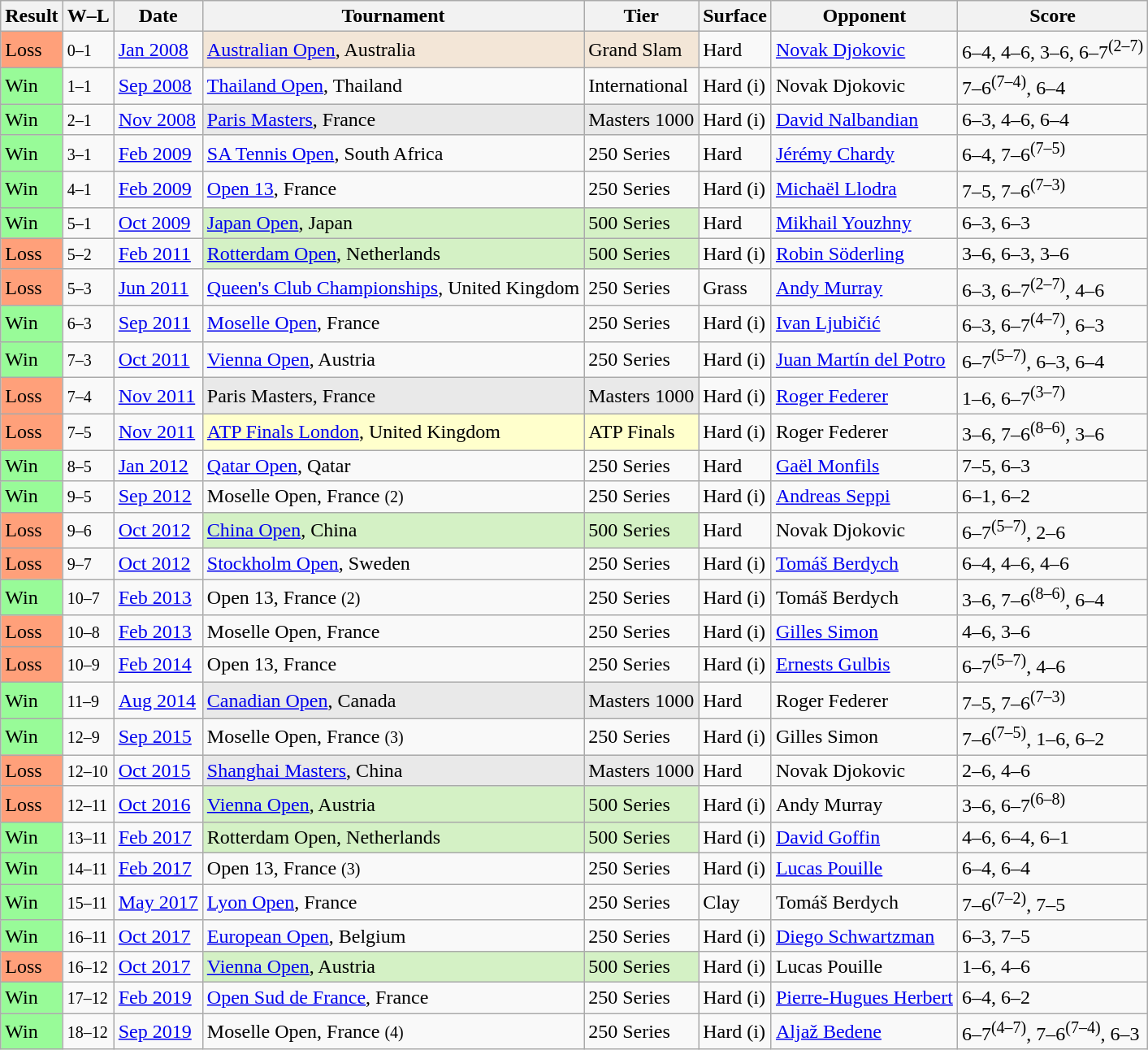<table class="sortable wikitable">
<tr>
<th>Result</th>
<th class="unsortable">W–L</th>
<th>Date</th>
<th>Tournament</th>
<th>Tier</th>
<th>Surface</th>
<th>Opponent</th>
<th class="unsortable">Score</th>
</tr>
<tr>
<td style="background:#ffa07a;">Loss</td>
<td><small>0–1</small></td>
<td><a href='#'>Jan 2008</a></td>
<td style="background:#f3e6d7;"><a href='#'>Australian Open</a>, Australia</td>
<td style="background:#f3e6d7;">Grand Slam</td>
<td>Hard</td>
<td> <a href='#'>Novak Djokovic</a></td>
<td>6–4, 4–6, 3–6, 6–7<sup>(2–7)</sup></td>
</tr>
<tr>
<td style="background:#98fb98;">Win</td>
<td><small>1–1</small></td>
<td><a href='#'>Sep 2008</a></td>
<td><a href='#'>Thailand Open</a>, Thailand</td>
<td>International</td>
<td>Hard (i)</td>
<td> Novak Djokovic</td>
<td>7–6<sup>(7–4)</sup>, 6–4</td>
</tr>
<tr>
<td style="background:#98fb98;">Win</td>
<td><small>2–1</small></td>
<td><a href='#'>Nov 2008</a></td>
<td style="background:#e9e9e9;"><a href='#'>Paris Masters</a>, France</td>
<td style="background:#e9e9e9;">Masters 1000</td>
<td>Hard (i)</td>
<td> <a href='#'>David Nalbandian</a></td>
<td>6–3, 4–6, 6–4</td>
</tr>
<tr>
<td style="background:#98fb98;">Win</td>
<td><small>3–1</small></td>
<td><a href='#'>Feb 2009</a></td>
<td><a href='#'>SA Tennis Open</a>, South Africa</td>
<td>250 Series</td>
<td>Hard</td>
<td> <a href='#'>Jérémy Chardy</a></td>
<td>6–4, 7–6<sup>(7–5)</sup></td>
</tr>
<tr>
<td style="background:#98fb98;">Win</td>
<td><small>4–1</small></td>
<td><a href='#'>Feb 2009</a></td>
<td><a href='#'>Open 13</a>, France</td>
<td>250 Series</td>
<td>Hard (i)</td>
<td> <a href='#'>Michaël Llodra</a></td>
<td>7–5, 7–6<sup>(7–3)</sup></td>
</tr>
<tr>
<td style="background:#98fb98;">Win</td>
<td><small>5–1</small></td>
<td><a href='#'>Oct 2009</a></td>
<td style="background:#d4f1c5;"><a href='#'>Japan Open</a>, Japan</td>
<td style="background:#d4f1c5;">500 Series</td>
<td>Hard</td>
<td> <a href='#'>Mikhail Youzhny</a></td>
<td>6–3, 6–3</td>
</tr>
<tr>
<td style="background:#ffa07a;">Loss</td>
<td><small>5–2</small></td>
<td><a href='#'>Feb 2011</a></td>
<td style="background:#d4f1c5;"><a href='#'>Rotterdam Open</a>, Netherlands</td>
<td style="background:#d4f1c5;">500 Series</td>
<td>Hard (i)</td>
<td> <a href='#'>Robin Söderling</a></td>
<td>3–6, 6–3, 3–6</td>
</tr>
<tr>
<td style="background:#ffa07a;">Loss</td>
<td><small>5–3</small></td>
<td><a href='#'>Jun 2011</a></td>
<td><a href='#'>Queen's Club Championships</a>, United Kingdom</td>
<td>250 Series</td>
<td>Grass</td>
<td> <a href='#'>Andy Murray</a></td>
<td>6–3, 6–7<sup>(2–7)</sup>, 4–6</td>
</tr>
<tr>
<td style="background:#98fb98;">Win</td>
<td><small>6–3</small></td>
<td><a href='#'>Sep 2011</a></td>
<td><a href='#'>Moselle Open</a>, France</td>
<td>250 Series</td>
<td>Hard (i)</td>
<td> <a href='#'>Ivan Ljubičić</a></td>
<td>6–3, 6–7<sup>(4–7)</sup>, 6–3</td>
</tr>
<tr>
<td style="background:#98fb98;">Win</td>
<td><small>7–3</small></td>
<td><a href='#'>Oct 2011</a></td>
<td><a href='#'>Vienna Open</a>, Austria</td>
<td>250 Series</td>
<td>Hard (i)</td>
<td> <a href='#'>Juan Martín del Potro</a></td>
<td>6–7<sup>(5–7)</sup>, 6–3, 6–4</td>
</tr>
<tr>
<td style="background:#ffa07a;">Loss</td>
<td><small>7–4</small></td>
<td><a href='#'>Nov 2011</a></td>
<td style="background:#e9e9e9;">Paris Masters, France</td>
<td style="background:#e9e9e9;">Masters 1000</td>
<td>Hard (i)</td>
<td> <a href='#'>Roger Federer</a></td>
<td>1–6, 6–7<sup>(3–7)</sup></td>
</tr>
<tr>
<td style="background:#ffa07a;">Loss</td>
<td><small>7–5</small></td>
<td><a href='#'>Nov 2011</a></td>
<td style="background:#ffc;"><a href='#'>ATP Finals London</a>, United Kingdom</td>
<td style="background:#ffc;">ATP Finals</td>
<td>Hard (i)</td>
<td> Roger Federer</td>
<td>3–6, 7–6<sup>(8–6)</sup>, 3–6</td>
</tr>
<tr>
<td style="background:#98fb98;">Win</td>
<td><small>8–5</small></td>
<td><a href='#'>Jan 2012</a></td>
<td><a href='#'>Qatar Open</a>, Qatar</td>
<td>250 Series</td>
<td>Hard</td>
<td> <a href='#'>Gaël Monfils</a></td>
<td>7–5, 6–3</td>
</tr>
<tr>
<td style="background:#98fb98;">Win</td>
<td><small>9–5</small></td>
<td><a href='#'>Sep 2012</a></td>
<td>Moselle Open, France <small>(2)</small></td>
<td>250 Series</td>
<td>Hard (i)</td>
<td> <a href='#'>Andreas Seppi</a></td>
<td>6–1, 6–2</td>
</tr>
<tr>
<td style="background:#ffa07a;">Loss</td>
<td><small>9–6</small></td>
<td><a href='#'>Oct 2012</a></td>
<td style="background:#d4f1c5;"><a href='#'>China Open</a>, China</td>
<td style="background:#d4f1c5;">500 Series</td>
<td>Hard</td>
<td> Novak Djokovic</td>
<td>6–7<sup>(5–7)</sup>, 2–6</td>
</tr>
<tr>
<td style="background:#ffa07a;">Loss</td>
<td><small>9–7</small></td>
<td><a href='#'>Oct 2012</a></td>
<td><a href='#'>Stockholm Open</a>, Sweden</td>
<td>250 Series</td>
<td>Hard (i)</td>
<td> <a href='#'>Tomáš Berdych</a></td>
<td>6–4, 4–6, 4–6</td>
</tr>
<tr>
<td style="background:#98fb98;">Win</td>
<td><small>10–7</small></td>
<td><a href='#'>Feb 2013</a></td>
<td>Open 13, France <small>(2)</small></td>
<td>250 Series</td>
<td>Hard (i)</td>
<td> Tomáš Berdych</td>
<td>3–6, 7–6<sup>(8–6)</sup>, 6–4</td>
</tr>
<tr>
<td style="background:#ffa07a;">Loss</td>
<td><small>10–8</small></td>
<td><a href='#'>Feb 2013</a></td>
<td>Moselle Open, France</td>
<td>250 Series</td>
<td>Hard (i)</td>
<td> <a href='#'>Gilles Simon</a></td>
<td>4–6, 3–6</td>
</tr>
<tr>
<td style="background:#ffa07a;">Loss</td>
<td><small>10–9</small></td>
<td><a href='#'>Feb 2014</a></td>
<td>Open 13, France</td>
<td>250 Series</td>
<td>Hard (i)</td>
<td> <a href='#'>Ernests Gulbis</a></td>
<td>6–7<sup>(5–7)</sup>, 4–6</td>
</tr>
<tr>
<td style="background:#98fb98;">Win</td>
<td><small>11–9</small></td>
<td><a href='#'>Aug 2014</a></td>
<td style="background:#e9e9e9;"><a href='#'>Canadian Open</a>, Canada</td>
<td style="background:#e9e9e9;">Masters 1000</td>
<td>Hard</td>
<td> Roger Federer</td>
<td>7–5, 7–6<sup>(7–3)</sup></td>
</tr>
<tr>
<td style="background:#98fb98;">Win</td>
<td><small>12–9</small></td>
<td><a href='#'>Sep 2015</a></td>
<td>Moselle Open, France <small>(3)</small></td>
<td>250 Series</td>
<td>Hard (i)</td>
<td> Gilles Simon</td>
<td>7–6<sup>(7–5)</sup>, 1–6, 6–2</td>
</tr>
<tr>
<td style="background:#ffa07a;">Loss</td>
<td><small>12–10</small></td>
<td><a href='#'>Oct 2015</a></td>
<td style="background:#e9e9e9;"><a href='#'>Shanghai Masters</a>, China</td>
<td style="background:#e9e9e9;">Masters 1000</td>
<td>Hard</td>
<td> Novak Djokovic</td>
<td>2–6, 4–6</td>
</tr>
<tr>
<td style="background:#ffa07a;">Loss</td>
<td><small>12–11</small></td>
<td><a href='#'>Oct 2016</a></td>
<td style="background:#d4f1c5;"><a href='#'>Vienna Open</a>, Austria</td>
<td style="background:#d4f1c5;">500 Series</td>
<td>Hard (i)</td>
<td> Andy Murray</td>
<td>3–6, 6–7<sup>(6–8)</sup></td>
</tr>
<tr>
<td style="background:#98fb98;">Win</td>
<td><small>13–11</small></td>
<td><a href='#'>Feb 2017</a></td>
<td style="background:#d4f1c5;">Rotterdam Open, Netherlands</td>
<td style="background:#d4f1c5;">500 Series</td>
<td>Hard (i)</td>
<td> <a href='#'>David Goffin</a></td>
<td>4–6, 6–4, 6–1</td>
</tr>
<tr>
<td bgcolor=98FB98>Win</td>
<td><small>14–11</small></td>
<td><a href='#'>Feb 2017</a></td>
<td>Open 13, France <small>(3)</small></td>
<td>250 Series</td>
<td>Hard (i)</td>
<td> <a href='#'>Lucas Pouille</a></td>
<td>6–4, 6–4</td>
</tr>
<tr>
<td bgcolor=98FB98>Win</td>
<td><small>15–11</small></td>
<td><a href='#'>May 2017</a></td>
<td><a href='#'>Lyon Open</a>, France</td>
<td>250 Series</td>
<td>Clay</td>
<td> Tomáš Berdych</td>
<td>7–6<sup>(7–2)</sup>, 7–5</td>
</tr>
<tr>
<td bgcolor=98FB98>Win</td>
<td><small>16–11</small></td>
<td><a href='#'>Oct 2017</a></td>
<td><a href='#'>European Open</a>, Belgium</td>
<td>250 Series</td>
<td>Hard (i)</td>
<td> <a href='#'>Diego Schwartzman</a></td>
<td>6–3, 7–5</td>
</tr>
<tr>
<td style="background:#ffa07a;">Loss</td>
<td><small>16–12</small></td>
<td><a href='#'>Oct 2017</a></td>
<td style="background:#d4f1c5;"><a href='#'>Vienna Open</a>, Austria</td>
<td style="background:#d4f1c5;">500 Series</td>
<td>Hard (i)</td>
<td> Lucas Pouille</td>
<td>1–6, 4–6</td>
</tr>
<tr>
<td bgcolor=98FB98>Win</td>
<td><small>17–12</small></td>
<td><a href='#'>Feb 2019</a></td>
<td><a href='#'>Open Sud de France</a>, France</td>
<td>250 Series</td>
<td>Hard (i)</td>
<td> <a href='#'>Pierre-Hugues Herbert</a></td>
<td>6–4, 6–2</td>
</tr>
<tr>
<td bgcolor=98FB98>Win</td>
<td><small>18–12</small></td>
<td><a href='#'>Sep 2019</a></td>
<td>Moselle Open, France <small>(4)</small></td>
<td>250 Series</td>
<td>Hard (i)</td>
<td> <a href='#'>Aljaž Bedene</a></td>
<td>6–7<sup>(4–7)</sup>, 7–6<sup>(7–4)</sup>, 6–3</td>
</tr>
</table>
